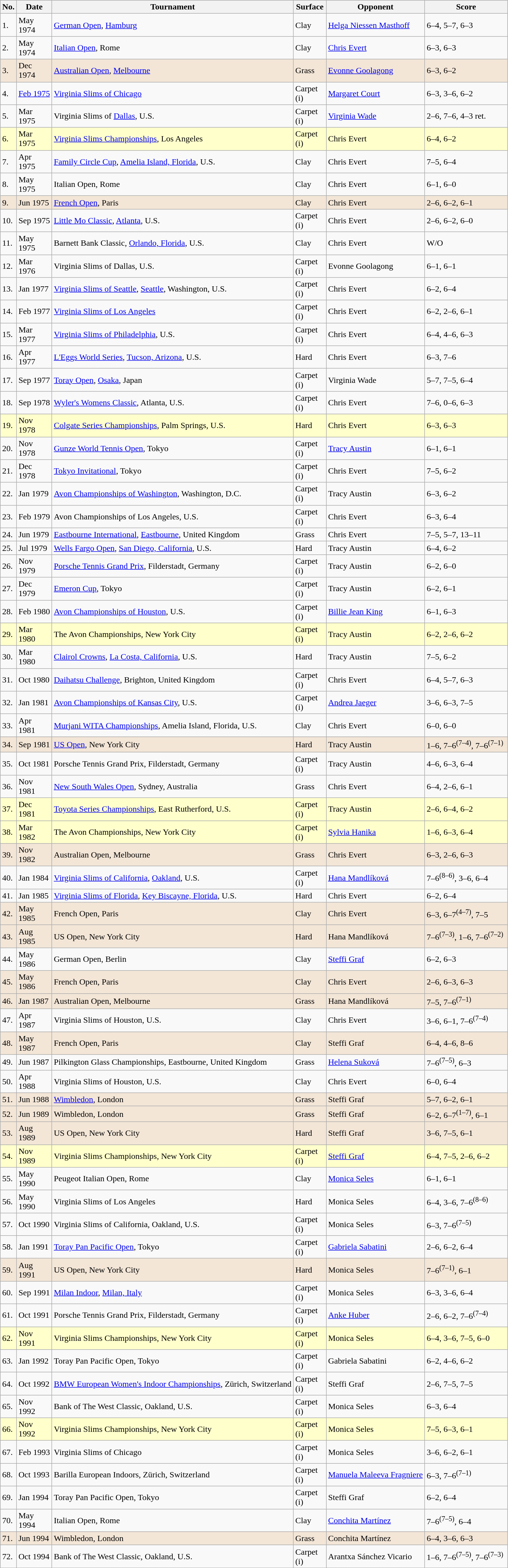<table class="sortable wikitable">
<tr>
<th>No.</th>
<th style="width:60px">Date</th>
<th>Tournament</th>
<th style="width:55px">Surface</th>
<th>Opponent</th>
<th style="width:150px" class="unsortable">Score</th>
</tr>
<tr>
<td>1.</td>
<td>May 1974</td>
<td><a href='#'>German Open</a>, <a href='#'>Hamburg</a></td>
<td>Clay</td>
<td> <a href='#'>Helga Niessen Masthoff</a></td>
<td>6–4, 5–7, 6–3</td>
</tr>
<tr>
<td>2.</td>
<td>May 1974</td>
<td><a href='#'>Italian Open</a>, Rome</td>
<td>Clay</td>
<td> <a href='#'>Chris Evert</a></td>
<td>6–3, 6–3</td>
</tr>
<tr style="background:#f3e6d7;">
<td>3.</td>
<td>Dec 1974</td>
<td><a href='#'>Australian Open</a>, <a href='#'>Melbourne</a></td>
<td>Grass</td>
<td> <a href='#'>Evonne Goolagong</a></td>
<td>6–3, 6–2</td>
</tr>
<tr>
<td>4.</td>
<td><a href='#'>Feb 1975</a></td>
<td><a href='#'>Virginia Slims of Chicago</a></td>
<td>Carpet (i)</td>
<td> <a href='#'>Margaret Court</a></td>
<td>6–3, 3–6, 6–2</td>
</tr>
<tr>
<td>5.</td>
<td>Mar 1975</td>
<td>Virginia Slims of <a href='#'>Dallas</a>, U.S.</td>
<td>Carpet (i)</td>
<td> <a href='#'>Virginia Wade</a></td>
<td>2–6, 7–6, 4–3 ret.</td>
</tr>
<tr style="background:#ffffcc;">
<td>6.</td>
<td>Mar 1975</td>
<td><a href='#'>Virginia Slims Championships</a>, Los Angeles</td>
<td>Carpet (i)</td>
<td> Chris Evert</td>
<td>6–4, 6–2</td>
</tr>
<tr>
<td>7.</td>
<td>Apr 1975</td>
<td><a href='#'>Family Circle Cup</a>, <a href='#'>Amelia Island, Florida</a>, U.S.</td>
<td>Clay</td>
<td> Chris Evert</td>
<td>7–5, 6–4</td>
</tr>
<tr>
<td>8.</td>
<td>May 1975</td>
<td>Italian Open, Rome</td>
<td>Clay</td>
<td> Chris Evert</td>
<td>6–1, 6–0</td>
</tr>
<tr style="background:#f3e6d7;">
<td>9.</td>
<td>Jun 1975</td>
<td><a href='#'>French Open</a>, Paris</td>
<td>Clay</td>
<td> Chris Evert</td>
<td>2–6, 6–2, 6–1</td>
</tr>
<tr>
<td>10.</td>
<td>Sep 1975</td>
<td><a href='#'>Little Mo Classic</a>, <a href='#'>Atlanta</a>, U.S.</td>
<td>Carpet (i)</td>
<td> Chris Evert</td>
<td>2–6, 6–2, 6–0</td>
</tr>
<tr>
<td>11.</td>
<td>May 1975</td>
<td>Barnett Bank Classic, <a href='#'>Orlando, Florida</a>, U.S.</td>
<td>Clay</td>
<td> Chris Evert</td>
<td>W/O</td>
</tr>
<tr>
<td>12.</td>
<td>Mar 1976</td>
<td>Virginia Slims of Dallas, U.S.</td>
<td>Carpet (i)</td>
<td> Evonne Goolagong</td>
<td>6–1, 6–1</td>
</tr>
<tr>
<td>13.</td>
<td>Jan 1977</td>
<td><a href='#'>Virginia Slims of Seattle</a>, <a href='#'>Seattle</a>, Washington, U.S.</td>
<td>Carpet (i)</td>
<td> Chris Evert</td>
<td>6–2, 6–4</td>
</tr>
<tr>
<td>14.</td>
<td>Feb 1977</td>
<td><a href='#'>Virginia Slims of Los Angeles</a></td>
<td>Carpet (i)</td>
<td> Chris Evert</td>
<td>6–2, 2–6, 6–1</td>
</tr>
<tr>
<td>15.</td>
<td>Mar 1977</td>
<td><a href='#'>Virginia Slims of Philadelphia</a>, U.S.</td>
<td>Carpet (i)</td>
<td> Chris Evert</td>
<td>6–4, 4–6, 6–3</td>
</tr>
<tr>
<td>16.</td>
<td>Apr 1977</td>
<td><a href='#'>L'Eggs World Series</a>, <a href='#'>Tucson, Arizona</a>, U.S.</td>
<td>Hard</td>
<td> Chris Evert</td>
<td>6–3, 7–6</td>
</tr>
<tr>
<td>17.</td>
<td>Sep 1977</td>
<td><a href='#'>Toray Open</a>, <a href='#'>Osaka</a>, Japan</td>
<td>Carpet (i)</td>
<td> Virginia Wade</td>
<td>5–7, 7–5, 6–4</td>
</tr>
<tr>
<td>18.</td>
<td>Sep 1978</td>
<td><a href='#'>Wyler's Womens Classic</a>, Atlanta, U.S.</td>
<td>Carpet (i)</td>
<td> Chris Evert</td>
<td>7–6, 0–6, 6–3</td>
</tr>
<tr style="background:#ffffcc;">
<td>19.</td>
<td>Nov 1978</td>
<td><a href='#'>Colgate Series Championships</a>, Palm Springs, U.S.</td>
<td>Hard</td>
<td> Chris Evert</td>
<td>6–3, 6–3</td>
</tr>
<tr>
<td>20.</td>
<td>Nov 1978</td>
<td><a href='#'>Gunze World Tennis Open</a>, Tokyo</td>
<td>Carpet (i)</td>
<td> <a href='#'>Tracy Austin</a></td>
<td>6–1, 6–1</td>
</tr>
<tr>
<td>21.</td>
<td>Dec 1978</td>
<td><a href='#'>Tokyo Invitational</a>, Tokyo</td>
<td>Carpet (i)</td>
<td> Chris Evert</td>
<td>7–5, 6–2</td>
</tr>
<tr>
<td>22.</td>
<td>Jan 1979</td>
<td><a href='#'>Avon Championships of Washington</a>, Washington, D.C.</td>
<td>Carpet (i)</td>
<td> Tracy Austin</td>
<td>6–3, 6–2</td>
</tr>
<tr>
<td>23.</td>
<td>Feb 1979</td>
<td>Avon Championships of Los Angeles, U.S.</td>
<td>Carpet (i)</td>
<td> Chris Evert</td>
<td>6–3, 6–4</td>
</tr>
<tr>
<td>24.</td>
<td>Jun 1979</td>
<td><a href='#'>Eastbourne International</a>, <a href='#'>Eastbourne</a>, United Kingdom</td>
<td>Grass</td>
<td> Chris Evert</td>
<td>7–5, 5–7, 13–11</td>
</tr>
<tr>
<td>25.</td>
<td>Jul 1979</td>
<td><a href='#'>Wells Fargo Open</a>, <a href='#'>San Diego, California</a>, U.S.</td>
<td>Hard</td>
<td> Tracy Austin</td>
<td>6–4, 6–2</td>
</tr>
<tr>
<td>26.</td>
<td>Nov 1979</td>
<td><a href='#'>Porsche Tennis Grand Prix</a>, Filderstadt, Germany</td>
<td>Carpet (i)</td>
<td> Tracy Austin</td>
<td>6–2, 6–0</td>
</tr>
<tr>
<td>27.</td>
<td>Dec 1979</td>
<td><a href='#'>Emeron Cup</a>, Tokyo</td>
<td>Carpet (i)</td>
<td> Tracy Austin</td>
<td>6–2, 6–1</td>
</tr>
<tr>
<td>28.</td>
<td>Feb 1980</td>
<td><a href='#'>Avon Championships of Houston</a>, U.S.</td>
<td>Carpet (i)</td>
<td> <a href='#'>Billie Jean King</a></td>
<td>6–1, 6–3</td>
</tr>
<tr style="background:#ffffcc;">
<td>29.</td>
<td>Mar 1980</td>
<td>The Avon Championships, New York City</td>
<td>Carpet (i)</td>
<td> Tracy Austin</td>
<td>6–2, 2–6, 6–2</td>
</tr>
<tr>
<td>30.</td>
<td>Mar 1980</td>
<td><a href='#'>Clairol Crowns</a>, <a href='#'>La Costa, California</a>, U.S.</td>
<td>Hard</td>
<td> Tracy Austin</td>
<td>7–5, 6–2</td>
</tr>
<tr>
<td>31.</td>
<td>Oct 1980</td>
<td><a href='#'>Daihatsu Challenge</a>, Brighton, United Kingdom</td>
<td>Carpet (i)</td>
<td> Chris Evert</td>
<td>6–4, 5–7, 6–3</td>
</tr>
<tr>
<td>32.</td>
<td>Jan 1981</td>
<td><a href='#'>Avon Championships of Kansas City</a>, U.S.</td>
<td>Carpet (i)</td>
<td> <a href='#'>Andrea Jaeger</a></td>
<td>3–6, 6–3, 7–5</td>
</tr>
<tr>
<td>33.</td>
<td>Apr 1981</td>
<td><a href='#'>Murjani WITA Championships</a>, Amelia Island, Florida, U.S.</td>
<td>Clay</td>
<td> Chris Evert</td>
<td>6–0, 6–0</td>
</tr>
<tr style="background:#f3e6d7;">
<td>34.</td>
<td>Sep 1981</td>
<td><a href='#'>US Open</a>, New York City</td>
<td>Hard</td>
<td> Tracy Austin</td>
<td>1–6, 7–6<sup>(7–4)</sup>, 7–6<sup>(7–1)</sup></td>
</tr>
<tr>
<td>35.</td>
<td>Oct 1981</td>
<td>Porsche Tennis Grand Prix, Filderstadt, Germany</td>
<td>Carpet (i)</td>
<td> Tracy Austin</td>
<td>4–6, 6–3, 6–4</td>
</tr>
<tr>
<td>36.</td>
<td>Nov 1981</td>
<td><a href='#'>New South Wales Open</a>, Sydney, Australia</td>
<td>Grass</td>
<td> Chris Evert</td>
<td>6–4, 2–6, 6–1</td>
</tr>
<tr style="background:#ffffcc;">
<td>37.</td>
<td>Dec 1981</td>
<td><a href='#'>Toyota Series Championships</a>, East Rutherford, U.S.</td>
<td>Carpet (i)</td>
<td> Tracy Austin</td>
<td>2–6, 6–4, 6–2</td>
</tr>
<tr style="background:#ffffcc;">
<td>38.</td>
<td>Mar 1982</td>
<td>The Avon Championships, New York City</td>
<td>Carpet (i)</td>
<td> <a href='#'>Sylvia Hanika</a></td>
<td>1–6, 6–3, 6–4</td>
</tr>
<tr style="background:#f3e6d7;">
<td>39.</td>
<td>Nov 1982</td>
<td>Australian Open, Melbourne</td>
<td>Grass</td>
<td> Chris Evert</td>
<td>6–3, 2–6, 6–3</td>
</tr>
<tr>
<td>40.</td>
<td>Jan 1984</td>
<td><a href='#'>Virginia Slims of California</a>, <a href='#'>Oakland</a>, U.S.</td>
<td>Carpet (i)</td>
<td> <a href='#'>Hana Mandlíková</a></td>
<td>7–6<sup>(8–6)</sup>, 3–6, 6–4</td>
</tr>
<tr>
<td>41.</td>
<td>Jan 1985</td>
<td><a href='#'>Virginia Slims of Florida</a>, <a href='#'>Key Biscayne, Florida</a>, U.S.</td>
<td>Hard</td>
<td> Chris Evert</td>
<td>6–2, 6–4</td>
</tr>
<tr style="background:#f3e6d7;">
<td>42.</td>
<td>May 1985</td>
<td>French Open, Paris</td>
<td>Clay</td>
<td> Chris Evert</td>
<td>6–3, 6–7<sup>(4–7)</sup>, 7–5</td>
</tr>
<tr style="background:#f3e6d7;">
<td>43.</td>
<td>Aug 1985</td>
<td>US Open, New York City</td>
<td>Hard</td>
<td> Hana Mandlíková</td>
<td>7–6<sup>(7–3)</sup>, 1–6, 7–6<sup>(7–2)</sup></td>
</tr>
<tr>
<td>44.</td>
<td>May 1986</td>
<td>German Open, Berlin</td>
<td>Clay</td>
<td> <a href='#'>Steffi Graf</a></td>
<td>6–2, 6–3</td>
</tr>
<tr style="background:#f3e6d7;">
<td>45.</td>
<td>May 1986</td>
<td>French Open, Paris</td>
<td>Clay</td>
<td> Chris Evert</td>
<td>2–6, 6–3, 6–3</td>
</tr>
<tr style="background:#f3e6d7;">
<td>46.</td>
<td>Jan 1987</td>
<td>Australian Open, Melbourne</td>
<td>Grass</td>
<td> Hana Mandlíková</td>
<td>7–5, 7–6<sup>(7–1)</sup></td>
</tr>
<tr>
<td>47.</td>
<td>Apr 1987</td>
<td>Virginia Slims of Houston, U.S.</td>
<td>Clay</td>
<td> Chris Evert</td>
<td>3–6, 6–1, 7–6<sup>(7–4)</sup></td>
</tr>
<tr style="background:#f3e6d7;">
<td>48.</td>
<td>May 1987</td>
<td>French Open, Paris</td>
<td>Clay</td>
<td> Steffi Graf</td>
<td>6–4, 4–6, 8–6</td>
</tr>
<tr>
<td>49.</td>
<td>Jun 1987</td>
<td>Pilkington Glass Championships, Eastbourne, United Kingdom</td>
<td>Grass</td>
<td> <a href='#'>Helena Suková</a></td>
<td>7–6<sup>(7–5)</sup>, 6–3</td>
</tr>
<tr>
<td>50.</td>
<td>Apr 1988</td>
<td>Virginia Slims of Houston, U.S.</td>
<td>Clay</td>
<td> Chris Evert</td>
<td>6–0, 6–4</td>
</tr>
<tr style="background:#f3e6d7;">
<td>51.</td>
<td>Jun 1988</td>
<td><a href='#'>Wimbledon</a>, London</td>
<td>Grass</td>
<td> Steffi Graf</td>
<td>5–7, 6–2, 6–1</td>
</tr>
<tr style="background:#f3e6d7;">
<td>52.</td>
<td>Jun 1989</td>
<td>Wimbledon, London</td>
<td>Grass</td>
<td> Steffi Graf</td>
<td>6–2, 6–7<sup>(1–7)</sup>, 6–1</td>
</tr>
<tr style="background:#f3e6d7;">
<td>53.</td>
<td>Aug 1989</td>
<td>US Open, New York City</td>
<td>Hard</td>
<td> Steffi Graf</td>
<td>3–6, 7–5, 6–1</td>
</tr>
<tr style="background:#ffffcc;">
<td>54.</td>
<td>Nov 1989</td>
<td>Virginia Slims Championships, New York City</td>
<td>Carpet (i)</td>
<td> <a href='#'>Steffi Graf</a></td>
<td>6–4, 7–5, 2–6, 6–2</td>
</tr>
<tr>
<td>55.</td>
<td>May 1990</td>
<td>Peugeot Italian Open, Rome</td>
<td>Clay</td>
<td> <a href='#'>Monica Seles</a></td>
<td>6–1, 6–1</td>
</tr>
<tr>
<td>56.</td>
<td>May 1990</td>
<td>Virginia Slims of Los Angeles</td>
<td>Hard</td>
<td> Monica Seles</td>
<td>6–4, 3–6, 7–6<sup>(8–6)</sup></td>
</tr>
<tr>
<td>57.</td>
<td>Oct 1990</td>
<td>Virginia Slims of California, Oakland, U.S.</td>
<td>Carpet (i)</td>
<td> Monica Seles</td>
<td>6–3, 7–6<sup>(7–5)</sup></td>
</tr>
<tr>
<td>58.</td>
<td>Jan 1991</td>
<td><a href='#'>Toray Pan Pacific Open</a>, Tokyo</td>
<td>Carpet (i)</td>
<td> <a href='#'>Gabriela Sabatini</a></td>
<td>2–6, 6–2, 6–4</td>
</tr>
<tr style="background:#f3e6d7;">
<td>59.</td>
<td>Aug 1991</td>
<td>US Open, New York City</td>
<td>Hard</td>
<td> Monica Seles</td>
<td>7–6<sup>(7–1)</sup>, 6–1</td>
</tr>
<tr>
<td>60.</td>
<td>Sep 1991</td>
<td><a href='#'>Milan Indoor</a>, <a href='#'>Milan, Italy</a></td>
<td>Carpet (i)</td>
<td> Monica Seles</td>
<td>6–3, 3–6, 6–4</td>
</tr>
<tr>
<td>61.</td>
<td>Oct 1991</td>
<td>Porsche Tennis Grand Prix, Filderstadt, Germany</td>
<td>Carpet (i)</td>
<td> <a href='#'>Anke Huber</a></td>
<td>2–6, 6–2, 7–6<sup>(7–4)</sup></td>
</tr>
<tr style="background:#ffffcc;">
<td>62.</td>
<td>Nov 1991</td>
<td>Virginia Slims Championships, New York City</td>
<td>Carpet (i)</td>
<td> Monica Seles</td>
<td>6–4, 3–6, 7–5, 6–0</td>
</tr>
<tr>
<td>63.</td>
<td>Jan 1992</td>
<td>Toray Pan Pacific Open, Tokyo</td>
<td>Carpet (i)</td>
<td> Gabriela Sabatini</td>
<td>6–2, 4–6, 6–2</td>
</tr>
<tr>
<td>64.</td>
<td>Oct 1992</td>
<td><a href='#'>BMW European Women's Indoor Championships</a>, Zürich, Switzerland</td>
<td>Carpet (i)</td>
<td> Steffi Graf</td>
<td>2–6, 7–5, 7–5</td>
</tr>
<tr>
<td>65.</td>
<td>Nov 1992</td>
<td>Bank of The West Classic, Oakland, U.S.</td>
<td>Carpet (i)</td>
<td> Monica Seles</td>
<td>6–3, 6–4</td>
</tr>
<tr style="background:#ffffcc;">
<td>66.</td>
<td>Nov 1992</td>
<td>Virginia Slims Championships, New York City</td>
<td>Carpet (i)</td>
<td> Monica Seles</td>
<td>7–5, 6–3, 6–1</td>
</tr>
<tr>
<td>67.</td>
<td>Feb 1993</td>
<td>Virginia Slims of Chicago</td>
<td>Carpet (i)</td>
<td> Monica Seles</td>
<td>3–6, 6–2, 6–1</td>
</tr>
<tr>
<td>68.</td>
<td>Oct 1993</td>
<td>Barilla European Indoors, Zürich, Switzerland</td>
<td>Carpet (i)</td>
<td> <a href='#'>Manuela Maleeva Fragniere</a></td>
<td>6–3, 7–6<sup>(7–1)</sup></td>
</tr>
<tr>
<td>69.</td>
<td>Jan 1994</td>
<td>Toray Pan Pacific Open, Tokyo</td>
<td>Carpet (i)</td>
<td> Steffi Graf</td>
<td>6–2, 6–4</td>
</tr>
<tr>
<td>70.</td>
<td>May 1994</td>
<td>Italian Open, Rome</td>
<td>Clay</td>
<td> <a href='#'>Conchita Martínez</a></td>
<td>7–6<sup>(7–5)</sup>, 6–4</td>
</tr>
<tr style="background:#f3e6d7;">
<td>71.</td>
<td>Jun 1994</td>
<td>Wimbledon, London</td>
<td>Grass</td>
<td> Conchita Martínez</td>
<td>6–4, 3–6, 6–3</td>
</tr>
<tr>
<td>72.</td>
<td>Oct 1994</td>
<td>Bank of The West Classic, Oakland, U.S.</td>
<td>Carpet (i)</td>
<td> Arantxa Sánchez Vicario</td>
<td>1–6, 7–6<sup>(7–5)</sup>, 7–6<sup>(7–3)</sup></td>
</tr>
</table>
